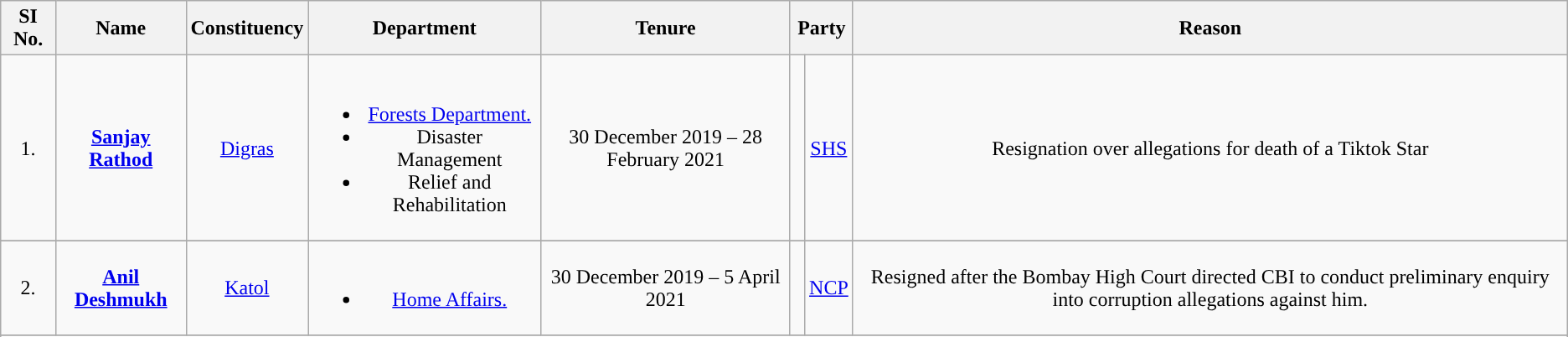<table class = "wikitable">
<tr>
<th>SI No.</th>
<th>Name</th>
<th>Constituency</th>
<th>Department</th>
<th>Tenure</th>
<th colspan="2" scope="col">Party</th>
<th>Reason</th>
</tr>
<tr style="text-align:center; height:60px;">
<td>1.</td>
<td><strong><a href='#'>Sanjay Rathod</a></strong></td>
<td><a href='#'>Digras</a></td>
<td><br><ul><li><a href='#'>Forests Department.</a></li><li>Disaster Management</li><li>Relief and Rehabilitation</li></ul></td>
<td>30 December 2019 – 28 February 2021</td>
<td width="4px"></td>
<td><a href='#'>SHS</a></td>
<td>Resignation over allegations for death of a Tiktok Star</td>
</tr>
<tr>
</tr>
<tr style="text-align:center; height:60px;">
<td>2.</td>
<td><strong><a href='#'>Anil Deshmukh</a></strong></td>
<td><a href='#'>Katol</a></td>
<td><br><ul><li><a href='#'>Home Affairs.</a></li></ul></td>
<td>30 December 2019 – 5 April 2021</td>
<td width="4px"></td>
<td><a href='#'>NCP</a></td>
<td>Resigned after the Bombay High Court directed CBI to conduct preliminary enquiry into corruption allegations against him.</td>
</tr>
<tr>
</tr>
<tr>
</tr>
</table>
